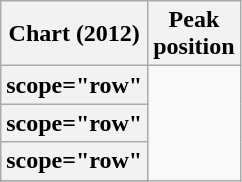<table class="wikitable sortable plainrowheaders" style="text-align:center;">
<tr>
<th scope="col">Chart (2012)</th>
<th scope="col">Peak<br>position</th>
</tr>
<tr>
<th>scope="row"</th>
</tr>
<tr>
<th>scope="row"</th>
</tr>
<tr>
<th>scope="row"</th>
</tr>
<tr>
</tr>
<tr>
</tr>
</table>
